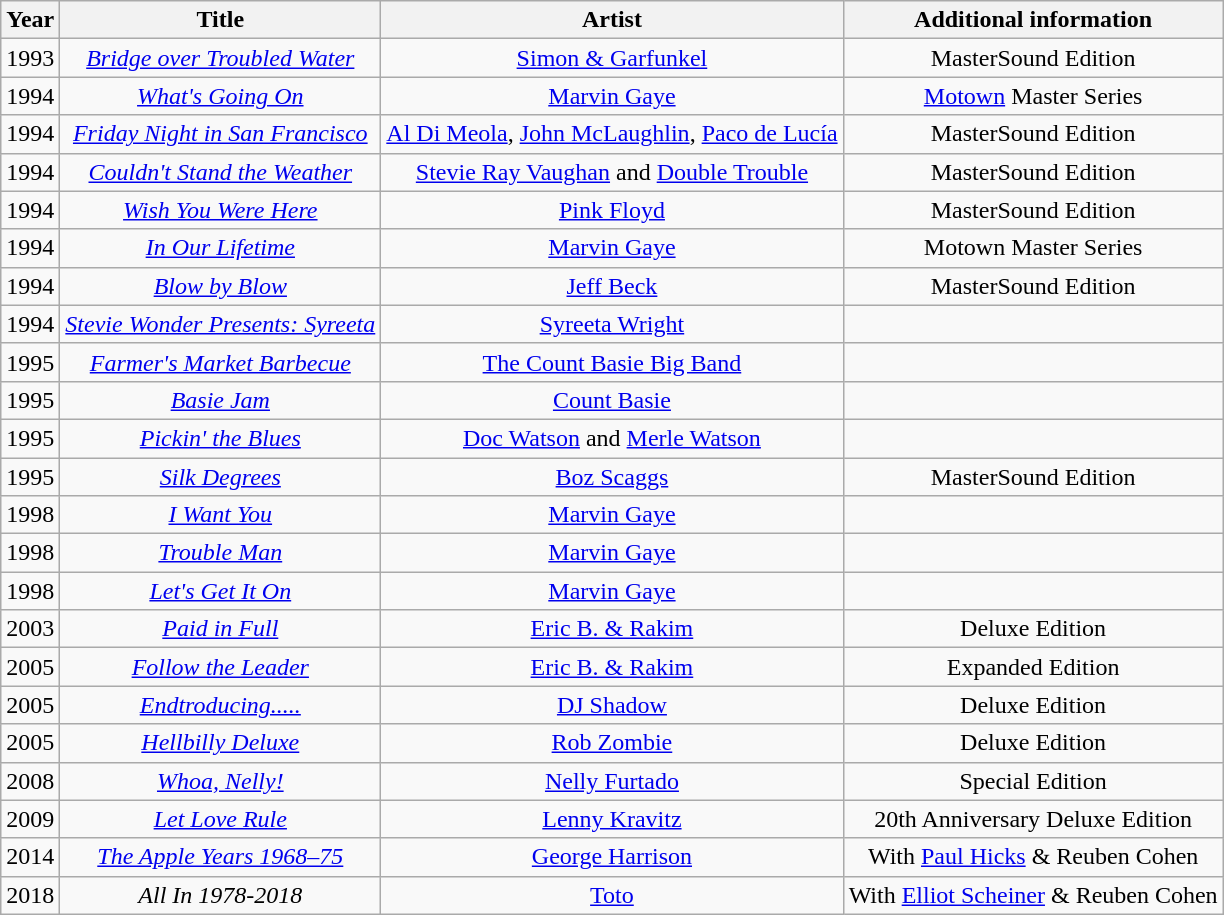<table class="wikitable" style="text-align:center;">
<tr>
<th>Year</th>
<th>Title</th>
<th>Artist</th>
<th>Additional information</th>
</tr>
<tr>
<td>1993</td>
<td><em><a href='#'>Bridge over Troubled Water</a></em></td>
<td><a href='#'>Simon & Garfunkel</a></td>
<td>MasterSound Edition</td>
</tr>
<tr>
<td>1994</td>
<td><a href='#'><em>What's Going On</em></a></td>
<td><a href='#'>Marvin Gaye</a></td>
<td><a href='#'>Motown</a> Master Series</td>
</tr>
<tr>
<td>1994</td>
<td><em><a href='#'>Friday Night in San Francisco</a></em></td>
<td><a href='#'>Al Di Meola</a>, <a href='#'>John McLaughlin</a>, <a href='#'>Paco de Lucía</a></td>
<td>MasterSound Edition</td>
</tr>
<tr>
<td>1994</td>
<td><em><a href='#'>Couldn't Stand the Weather</a></em></td>
<td><a href='#'>Stevie Ray Vaughan</a> and <a href='#'>Double Trouble</a></td>
<td>MasterSound Edition</td>
</tr>
<tr>
<td>1994</td>
<td><a href='#'><em>Wish You Were Here</em></a></td>
<td><a href='#'>Pink Floyd</a></td>
<td>MasterSound Edition</td>
</tr>
<tr>
<td>1994</td>
<td><a href='#'><em>In Our Lifetime</em></a></td>
<td><a href='#'>Marvin Gaye</a></td>
<td>Motown Master Series</td>
</tr>
<tr>
<td>1994</td>
<td><em><a href='#'>Blow by Blow</a></em></td>
<td><a href='#'>Jeff Beck</a></td>
<td>MasterSound Edition</td>
</tr>
<tr>
<td>1994</td>
<td><em><a href='#'>Stevie Wonder Presents: Syreeta</a></em></td>
<td><a href='#'>Syreeta Wright</a></td>
<td></td>
</tr>
<tr>
<td>1995</td>
<td><em><a href='#'>Farmer's Market Barbecue</a></em></td>
<td><a href='#'>The Count Basie Big Band</a></td>
<td></td>
</tr>
<tr>
<td>1995</td>
<td><em><a href='#'>Basie Jam</a></em></td>
<td><a href='#'>Count Basie</a></td>
<td></td>
</tr>
<tr>
<td>1995</td>
<td><em><a href='#'>Pickin' the Blues</a></em></td>
<td><a href='#'>Doc Watson</a> and <a href='#'>Merle Watson</a></td>
<td></td>
</tr>
<tr>
<td>1995</td>
<td><em><a href='#'>Silk Degrees</a></em></td>
<td><a href='#'>Boz Scaggs</a></td>
<td>MasterSound Edition</td>
</tr>
<tr>
<td>1998</td>
<td><a href='#'><em>I Want You</em></a></td>
<td><a href='#'>Marvin Gaye</a></td>
<td></td>
</tr>
<tr>
<td>1998</td>
<td><a href='#'><em>Trouble Man</em></a></td>
<td><a href='#'>Marvin Gaye</a></td>
<td></td>
</tr>
<tr>
<td>1998</td>
<td><em><a href='#'>Let's Get It On</a></em></td>
<td><a href='#'>Marvin Gaye</a></td>
<td></td>
</tr>
<tr>
<td>2003</td>
<td><a href='#'><em>Paid in Full</em></a></td>
<td><a href='#'>Eric B. & Rakim</a></td>
<td>Deluxe Edition</td>
</tr>
<tr>
<td>2005</td>
<td><a href='#'><em>Follow the Leader</em></a></td>
<td><a href='#'>Eric B. & Rakim</a></td>
<td>Expanded Edition</td>
</tr>
<tr>
<td>2005</td>
<td><em><a href='#'>Endtroducing.....</a></em></td>
<td><a href='#'>DJ Shadow</a></td>
<td>Deluxe Edition</td>
</tr>
<tr>
<td>2005</td>
<td><em><a href='#'>Hellbilly Deluxe</a></em></td>
<td><a href='#'>Rob Zombie</a></td>
<td>Deluxe Edition</td>
</tr>
<tr>
<td>2008</td>
<td><em><a href='#'>Whoa, Nelly!</a></em></td>
<td><a href='#'>Nelly Furtado</a></td>
<td>Special Edition</td>
</tr>
<tr>
<td>2009</td>
<td><em><a href='#'>Let Love Rule</a></em></td>
<td><a href='#'>Lenny Kravitz</a></td>
<td>20th Anniversary Deluxe Edition</td>
</tr>
<tr>
<td>2014</td>
<td><em><a href='#'>The Apple Years 1968–75</a></em></td>
<td><a href='#'>George Harrison</a></td>
<td>With <a href='#'>Paul Hicks</a> & Reuben Cohen</td>
</tr>
<tr>
<td>2018</td>
<td><em>All In 1978-2018</em></td>
<td><a href='#'>Toto</a></td>
<td>With <a href='#'>Elliot Scheiner</a> & Reuben Cohen</td>
</tr>
</table>
